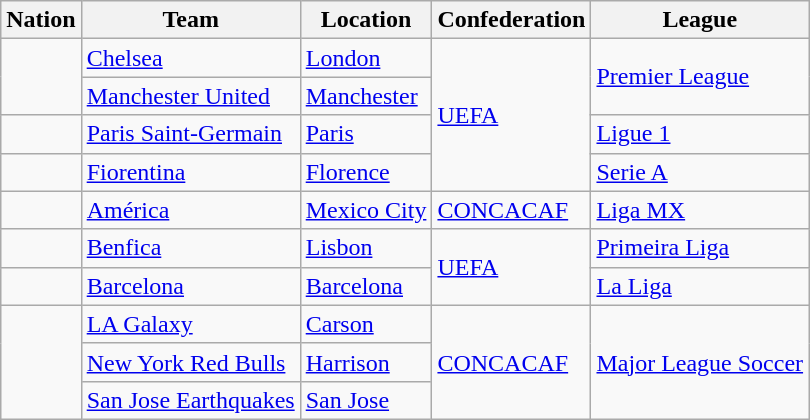<table class="wikitable sortable">
<tr>
<th>Nation</th>
<th>Team</th>
<th>Location</th>
<th>Confederation</th>
<th>League</th>
</tr>
<tr>
<td rowspan="2"></td>
<td><a href='#'>Chelsea</a></td>
<td><a href='#'>London</a></td>
<td rowspan="4"><a href='#'>UEFA</a></td>
<td rowspan="2"><a href='#'>Premier League</a></td>
</tr>
<tr>
<td><a href='#'>Manchester United</a></td>
<td><a href='#'>Manchester</a></td>
</tr>
<tr>
<td></td>
<td><a href='#'>Paris Saint-Germain</a></td>
<td><a href='#'>Paris</a></td>
<td><a href='#'>Ligue 1</a></td>
</tr>
<tr>
<td></td>
<td><a href='#'>Fiorentina</a></td>
<td><a href='#'>Florence</a></td>
<td><a href='#'>Serie A</a></td>
</tr>
<tr>
<td></td>
<td><a href='#'>América</a></td>
<td><a href='#'>Mexico City</a></td>
<td><a href='#'>CONCACAF</a></td>
<td><a href='#'>Liga MX</a></td>
</tr>
<tr>
<td></td>
<td><a href='#'>Benfica</a></td>
<td><a href='#'>Lisbon</a></td>
<td rowspan="2"><a href='#'>UEFA</a></td>
<td><a href='#'>Primeira Liga</a></td>
</tr>
<tr>
<td></td>
<td><a href='#'>Barcelona</a></td>
<td><a href='#'>Barcelona</a></td>
<td><a href='#'>La Liga</a></td>
</tr>
<tr>
<td rowspan="3"></td>
<td><a href='#'>LA Galaxy</a></td>
<td><a href='#'>Carson</a></td>
<td rowspan="3"><a href='#'>CONCACAF</a></td>
<td rowspan="3"><a href='#'>Major League Soccer</a></td>
</tr>
<tr>
<td><a href='#'>New York Red Bulls</a></td>
<td><a href='#'>Harrison</a></td>
</tr>
<tr>
<td><a href='#'>San Jose Earthquakes</a></td>
<td><a href='#'>San Jose</a></td>
</tr>
</table>
